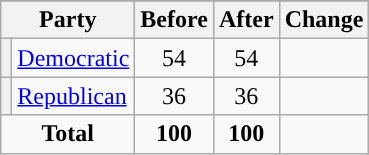<table class="wikitable" style="text-align:center;">
<tr>
</tr>
<tr>
<th colspan=2>Party</th>
<th>Before</th>
<th>After</th>
<th>Change</th>
</tr>
<tr>
<th style="background-color:"></th>
<td style="text-align:left;"><a href='#'>Democratic</a></td>
<td>54</td>
<td>54</td>
<td></td>
</tr>
<tr>
<th style="background-color:"></th>
<td style="text-align:left;"><a href='#'>Republican</a></td>
<td>36</td>
<td>36</td>
<td></td>
</tr>
<tr>
<td colspan=2><strong>Total</strong></td>
<td><strong>100</strong></td>
<td><strong>100</strong></td>
<td></td>
</tr>
</table>
